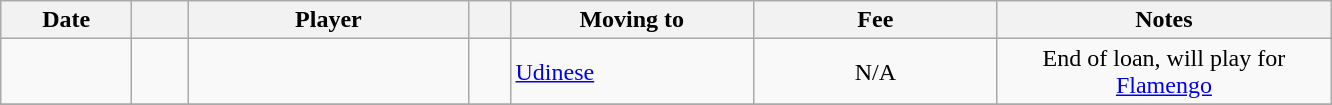<table class="wikitable sortable">
<tr>
<th style="width:80px;">Date</th>
<th style="width:30px;"></th>
<th style="width:180px;">Player</th>
<th style="width:20px;"></th>
<th style="width:155px;">Moving to</th>
<th style="width:155px;" class="unsortable">Fee</th>
<th style="width:215px;" class="unsortable">Notes</th>
</tr>
<tr>
<td></td>
<td align=center></td>
<td> </td>
<td></td>
<td> <a href='#'>Udinese</a></td>
<td align=center>N/A</td>
<td align=center>End of loan, will play for <a href='#'>Flamengo</a></td>
</tr>
<tr>
</tr>
</table>
